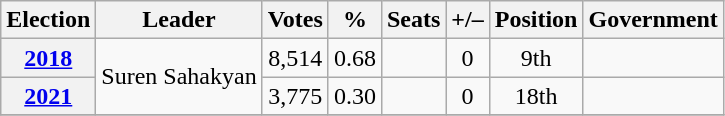<table class="wikitable" style="text-align: center;">
<tr>
<th>Election</th>
<th>Leader</th>
<th>Votes</th>
<th>%</th>
<th>Seats</th>
<th>+/–</th>
<th>Position</th>
<th>Government</th>
</tr>
<tr>
<th rowspan="1"><a href='#'>2018</a></th>
<td rowspan="2">Suren Sahakyan</td>
<td rowspan="1">8,514</td>
<td rowspan="1">0.68</td>
<td rowspan="1"></td>
<td rowspan="1"> 0</td>
<td rowspan="1"> 9th</td>
<td></td>
</tr>
<tr>
<th rowspan="1"><a href='#'>2021</a></th>
<td rowspan="1">3,775</td>
<td rowspan="1">0.30</td>
<td rowspan="1"></td>
<td rowspan="1"> 0</td>
<td rowspan="1"> 18th</td>
<td></td>
</tr>
<tr>
</tr>
</table>
